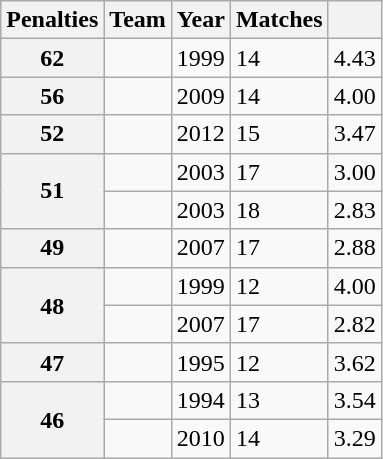<table class="wikitable sortable">
<tr>
<th>Penalties</th>
<th>Team</th>
<th>Year</th>
<th>Matches</th>
<th></th>
</tr>
<tr>
<th>62</th>
<td></td>
<td>1999</td>
<td>14</td>
<td>4.43</td>
</tr>
<tr>
<th>56</th>
<td></td>
<td>2009</td>
<td>14</td>
<td>4.00</td>
</tr>
<tr>
<th>52</th>
<td></td>
<td>2012</td>
<td>15</td>
<td>3.47</td>
</tr>
<tr>
<th rowspan=2>51</th>
<td></td>
<td>2003</td>
<td>17</td>
<td>3.00</td>
</tr>
<tr>
<td></td>
<td>2003</td>
<td>18</td>
<td>2.83</td>
</tr>
<tr>
<th>49</th>
<td></td>
<td>2007</td>
<td>17</td>
<td>2.88</td>
</tr>
<tr>
<th rowspan="2">48</th>
<td></td>
<td>1999</td>
<td>12</td>
<td>4.00</td>
</tr>
<tr>
<td></td>
<td>2007</td>
<td>17</td>
<td>2.82</td>
</tr>
<tr>
<th>47</th>
<td></td>
<td>1995</td>
<td>12</td>
<td>3.62</td>
</tr>
<tr>
<th rowspan=2>46</th>
<td></td>
<td>1994</td>
<td>13</td>
<td>3.54</td>
</tr>
<tr>
<td></td>
<td>2010</td>
<td>14</td>
<td>3.29</td>
</tr>
</table>
